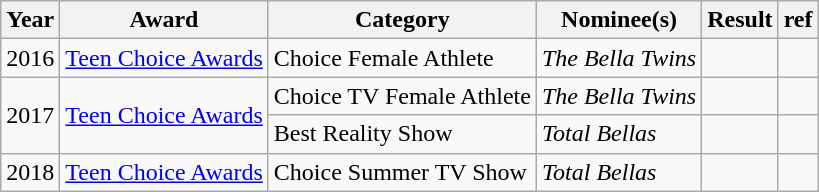<table class="wikitable sortable">
<tr>
<th>Year</th>
<th>Award</th>
<th>Category</th>
<th>Nominee(s)</th>
<th>Result</th>
<th>ref</th>
</tr>
<tr>
<td>2016</td>
<td><a href='#'>Teen Choice Awards</a></td>
<td>Choice Female Athlete</td>
<td><em>The Bella Twins</em></td>
<td></td>
<td></td>
</tr>
<tr>
<td rowspan="2">2017</td>
<td rowspan="2"><a href='#'>Teen Choice Awards</a></td>
<td>Choice TV Female Athlete</td>
<td><em>The Bella Twins</em></td>
<td></td>
<td></td>
</tr>
<tr>
<td>Best Reality Show</td>
<td><em>Total Bellas</em></td>
<td></td>
<td></td>
</tr>
<tr>
<td>2018</td>
<td><a href='#'>Teen Choice Awards</a></td>
<td>Choice Summer TV Show</td>
<td><em>Total Bellas</em></td>
<td></td>
<td></td>
</tr>
</table>
